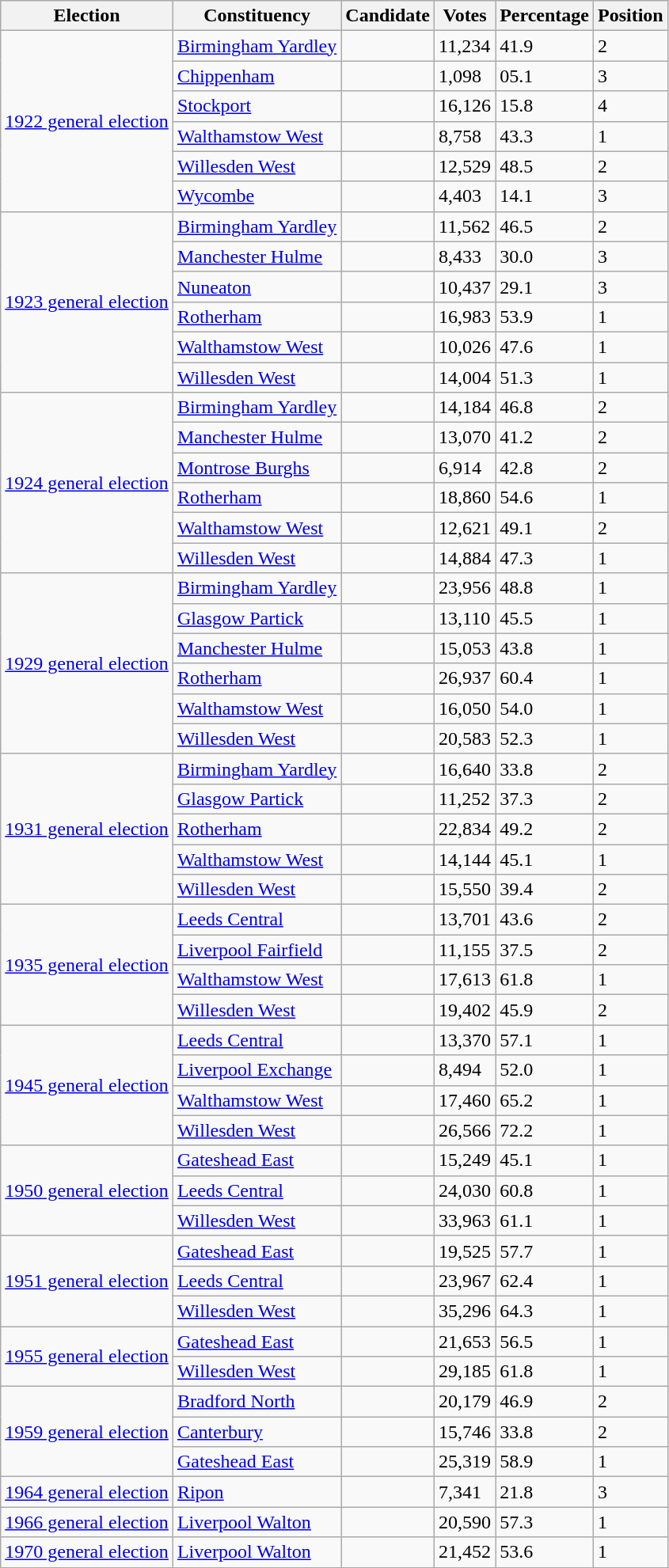<table class="wikitable sortable">
<tr>
<th>Election</th>
<th>Constituency</th>
<th>Candidate</th>
<th>Votes</th>
<th>Percentage</th>
<th>Position</th>
</tr>
<tr>
<td rowspan=6><a href='#'>1922 general election</a></td>
<td><a href='#'>Birmingham Yardley</a></td>
<td></td>
<td>11,234</td>
<td>41.9</td>
<td>2</td>
</tr>
<tr>
<td><a href='#'>Chippenham</a></td>
<td></td>
<td>1,098</td>
<td>05.1</td>
<td>3</td>
</tr>
<tr>
<td><a href='#'>Stockport</a></td>
<td></td>
<td>16,126</td>
<td>15.8</td>
<td>4</td>
</tr>
<tr>
<td><a href='#'>Walthamstow West</a></td>
<td></td>
<td>8,758</td>
<td>43.3</td>
<td>1</td>
</tr>
<tr>
<td><a href='#'>Willesden West</a></td>
<td></td>
<td>12,529</td>
<td>48.5</td>
<td>2</td>
</tr>
<tr>
<td><a href='#'>Wycombe</a></td>
<td></td>
<td>4,403</td>
<td>14.1</td>
<td>3</td>
</tr>
<tr>
<td rowspan=6><a href='#'>1923 general election</a></td>
<td><a href='#'>Birmingham Yardley</a></td>
<td></td>
<td>11,562</td>
<td>46.5</td>
<td>2</td>
</tr>
<tr>
<td><a href='#'>Manchester Hulme</a></td>
<td></td>
<td>8,433</td>
<td>30.0</td>
<td>3</td>
</tr>
<tr>
<td><a href='#'>Nuneaton</a></td>
<td></td>
<td>10,437</td>
<td>29.1</td>
<td>3</td>
</tr>
<tr>
<td><a href='#'>Rotherham</a></td>
<td></td>
<td>16,983</td>
<td>53.9</td>
<td>1</td>
</tr>
<tr>
<td><a href='#'>Walthamstow West</a></td>
<td></td>
<td>10,026</td>
<td>47.6</td>
<td>1</td>
</tr>
<tr>
<td><a href='#'>Willesden West</a></td>
<td></td>
<td>14,004</td>
<td>51.3</td>
<td>1</td>
</tr>
<tr>
<td rowspan=6><a href='#'>1924 general election</a></td>
<td><a href='#'>Birmingham Yardley</a></td>
<td></td>
<td>14,184</td>
<td>46.8</td>
<td>2</td>
</tr>
<tr>
<td><a href='#'>Manchester Hulme</a></td>
<td></td>
<td>13,070</td>
<td>41.2</td>
<td>2</td>
</tr>
<tr>
<td><a href='#'>Montrose Burghs</a></td>
<td></td>
<td>6,914</td>
<td>42.8</td>
<td>2</td>
</tr>
<tr>
<td><a href='#'>Rotherham</a></td>
<td></td>
<td>18,860</td>
<td>54.6</td>
<td>1</td>
</tr>
<tr>
<td><a href='#'>Walthamstow West</a></td>
<td></td>
<td>12,621</td>
<td>49.1</td>
<td>2</td>
</tr>
<tr>
<td><a href='#'>Willesden West</a></td>
<td></td>
<td>14,884</td>
<td>47.3</td>
<td>1</td>
</tr>
<tr>
<td rowspan=6><a href='#'>1929 general election</a></td>
<td><a href='#'>Birmingham Yardley</a></td>
<td></td>
<td>23,956</td>
<td>48.8</td>
<td>1</td>
</tr>
<tr>
<td><a href='#'>Glasgow Partick</a></td>
<td></td>
<td>13,110</td>
<td>45.5</td>
<td>1</td>
</tr>
<tr>
<td><a href='#'>Manchester Hulme</a></td>
<td></td>
<td>15,053</td>
<td>43.8</td>
<td>1</td>
</tr>
<tr>
<td><a href='#'>Rotherham</a></td>
<td></td>
<td>26,937</td>
<td>60.4</td>
<td>1</td>
</tr>
<tr>
<td><a href='#'>Walthamstow West</a></td>
<td></td>
<td>16,050</td>
<td>54.0</td>
<td>1</td>
</tr>
<tr>
<td><a href='#'>Willesden West</a></td>
<td></td>
<td>20,583</td>
<td>52.3</td>
<td>1</td>
</tr>
<tr>
<td rowspan=5><a href='#'>1931 general election</a></td>
<td><a href='#'>Birmingham Yardley</a></td>
<td></td>
<td>16,640</td>
<td>33.8</td>
<td>2</td>
</tr>
<tr>
<td><a href='#'>Glasgow Partick</a></td>
<td></td>
<td>11,252</td>
<td>37.3</td>
<td>2</td>
</tr>
<tr>
<td><a href='#'>Rotherham</a></td>
<td></td>
<td>22,834</td>
<td>49.2</td>
<td>2</td>
</tr>
<tr>
<td><a href='#'>Walthamstow West</a></td>
<td></td>
<td>14,144</td>
<td>45.1</td>
<td>1</td>
</tr>
<tr>
<td><a href='#'>Willesden West</a></td>
<td></td>
<td>15,550</td>
<td>39.4</td>
<td>2</td>
</tr>
<tr>
<td rowspan=4><a href='#'>1935 general election</a></td>
<td><a href='#'>Leeds Central</a></td>
<td></td>
<td>13,701</td>
<td>43.6</td>
<td>2</td>
</tr>
<tr>
<td><a href='#'>Liverpool Fairfield</a></td>
<td></td>
<td>11,155</td>
<td>37.5</td>
<td>2</td>
</tr>
<tr>
<td><a href='#'>Walthamstow West</a></td>
<td></td>
<td>17,613</td>
<td>61.8</td>
<td>1</td>
</tr>
<tr>
<td><a href='#'>Willesden West</a></td>
<td></td>
<td>19,402</td>
<td>45.9</td>
<td>2</td>
</tr>
<tr>
<td rowspan=4><a href='#'>1945 general election</a></td>
<td><a href='#'>Leeds Central</a></td>
<td></td>
<td>13,370</td>
<td>57.1</td>
<td>1</td>
</tr>
<tr>
<td><a href='#'>Liverpool Exchange</a></td>
<td></td>
<td>8,494</td>
<td>52.0</td>
<td>1</td>
</tr>
<tr>
<td><a href='#'>Walthamstow West</a></td>
<td></td>
<td>17,460</td>
<td>65.2</td>
<td>1</td>
</tr>
<tr>
<td><a href='#'>Willesden West</a></td>
<td></td>
<td>26,566</td>
<td>72.2</td>
<td>1</td>
</tr>
<tr>
<td rowspan=3><a href='#'>1950 general election</a></td>
<td><a href='#'>Gateshead East</a></td>
<td></td>
<td>15,249</td>
<td>45.1</td>
<td>1</td>
</tr>
<tr>
<td><a href='#'>Leeds Central</a></td>
<td></td>
<td>24,030</td>
<td>60.8</td>
<td>1</td>
</tr>
<tr>
<td><a href='#'>Willesden West</a></td>
<td></td>
<td>33,963</td>
<td>61.1</td>
<td>1</td>
</tr>
<tr>
<td rowspan=3><a href='#'>1951 general election</a></td>
<td><a href='#'>Gateshead East</a></td>
<td></td>
<td>19,525</td>
<td>57.7</td>
<td>1</td>
</tr>
<tr>
<td><a href='#'>Leeds Central</a></td>
<td></td>
<td>23,967</td>
<td>62.4</td>
<td>1</td>
</tr>
<tr>
<td><a href='#'>Willesden West</a></td>
<td></td>
<td>35,296</td>
<td>64.3</td>
<td>1</td>
</tr>
<tr>
<td rowspan=2><a href='#'>1955 general election</a></td>
<td><a href='#'>Gateshead East</a></td>
<td></td>
<td>21,653</td>
<td>56.5</td>
<td>1</td>
</tr>
<tr>
<td><a href='#'>Willesden West</a></td>
<td></td>
<td>29,185</td>
<td>61.8</td>
<td>1</td>
</tr>
<tr>
<td rowspan=3><a href='#'>1959 general election</a></td>
<td><a href='#'>Bradford North</a></td>
<td></td>
<td>20,179</td>
<td>46.9</td>
<td>2</td>
</tr>
<tr>
<td><a href='#'>Canterbury</a></td>
<td></td>
<td>15,746</td>
<td>33.8</td>
<td>2</td>
</tr>
<tr>
<td><a href='#'>Gateshead East</a></td>
<td></td>
<td>25,319</td>
<td>58.9</td>
<td>1</td>
</tr>
<tr>
<td><a href='#'>1964 general election</a></td>
<td><a href='#'>Ripon</a></td>
<td></td>
<td>7,341</td>
<td>21.8</td>
<td>3</td>
</tr>
<tr>
<td><a href='#'>1966 general election</a></td>
<td><a href='#'>Liverpool Walton</a></td>
<td></td>
<td>20,590</td>
<td>57.3</td>
<td>1</td>
</tr>
<tr>
<td><a href='#'>1970 general election</a></td>
<td><a href='#'>Liverpool Walton</a></td>
<td></td>
<td>21,452</td>
<td>53.6</td>
<td>1</td>
</tr>
</table>
